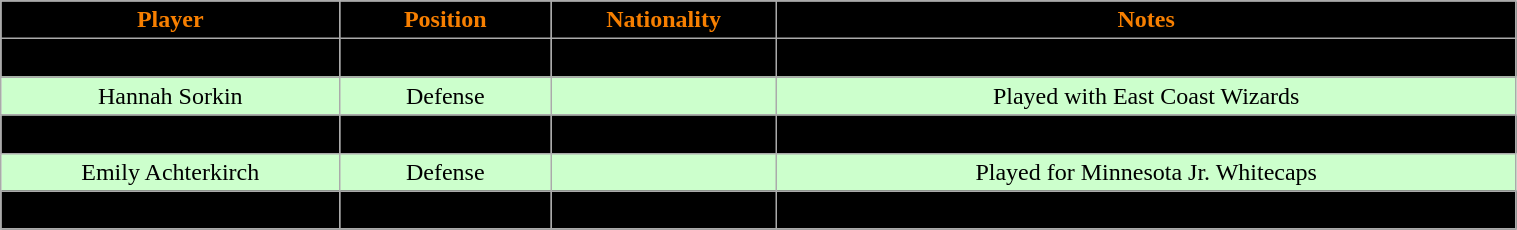<table class="wikitable" width="80%">
<tr align="center"  style="background:black;color:#F77F00;">
<td><strong>Player</strong></td>
<td><strong>Position</strong></td>
<td><strong>Nationality</strong></td>
<td><strong>Notes</strong></td>
</tr>
<tr align="center" bgcolor=" ">
<td>Alev Baysoy</td>
<td>Forward</td>
<td></td>
<td>Attended St. Paul Academy</td>
</tr>
<tr align="center" bgcolor="#ccffcc">
<td>Hannah Sorkin</td>
<td>Defense</td>
<td></td>
<td>Played with East Coast Wizards</td>
</tr>
<tr align="center" bgcolor=" ">
<td>Kiersten Falck</td>
<td>Forward</td>
<td></td>
<td>Played for Minnesota Jr. Whitecaps</td>
</tr>
<tr align="center" bgcolor="#ccffcc">
<td>Emily Achterkirch</td>
<td>Defense</td>
<td></td>
<td>Played for Minnesota Jr. Whitecaps</td>
</tr>
<tr align="center" bgcolor=" ">
<td>Alysia Dasilva</td>
<td>Goaltender</td>
<td></td>
<td>Former member of Mississauga Jr. Chiefs</td>
</tr>
<tr align="center" bgcolor=" ">
</tr>
</table>
